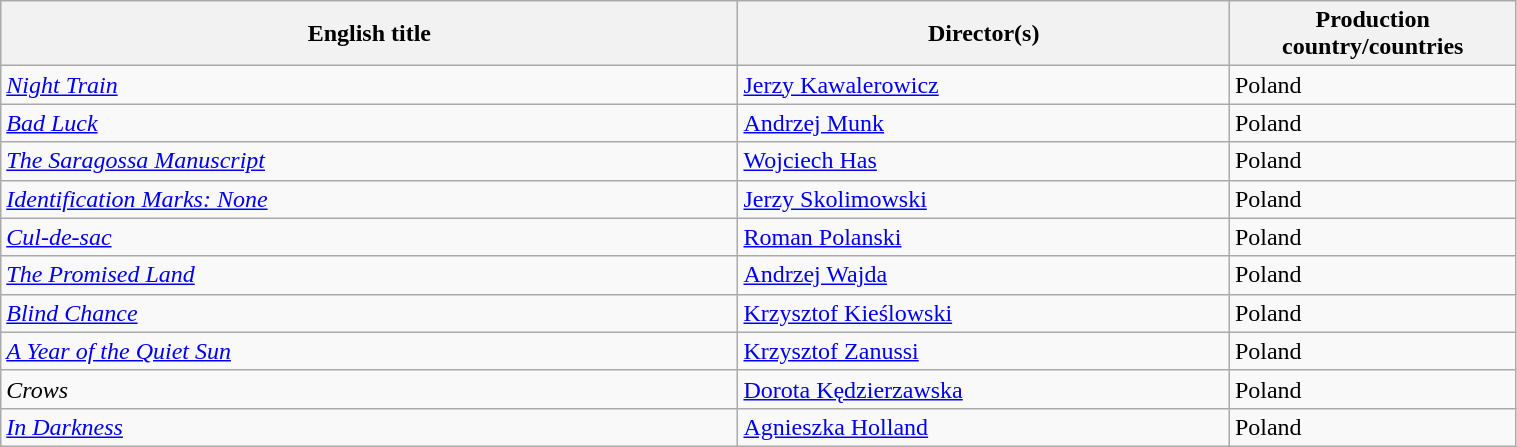<table class="sortable wikitable" width="80%" cellpadding="5">
<tr>
<th width="30%">English title</th>
<th width="20%">Director(s)</th>
<th width="10%">Production country/countries</th>
</tr>
<tr>
<td><em><a href='#'>Night Train</a></em></td>
<td><a href='#'>Jerzy Kawalerowicz</a></td>
<td>Poland</td>
</tr>
<tr>
<td><em><a href='#'>Bad Luck</a></em></td>
<td><a href='#'>Andrzej Munk</a></td>
<td>Poland</td>
</tr>
<tr>
<td><em><a href='#'>The Saragossa Manuscript</a></em></td>
<td><a href='#'>Wojciech Has</a></td>
<td>Poland</td>
</tr>
<tr>
<td><em><a href='#'>Identification Marks: None</a></em></td>
<td><a href='#'>Jerzy Skolimowski</a></td>
<td>Poland</td>
</tr>
<tr>
<td><em><a href='#'>Cul-de-sac</a></em></td>
<td><a href='#'>Roman Polanski</a></td>
<td>Poland</td>
</tr>
<tr>
<td><em><a href='#'>The Promised Land</a></em></td>
<td><a href='#'>Andrzej Wajda</a></td>
<td>Poland</td>
</tr>
<tr>
<td><em><a href='#'>Blind Chance</a></em></td>
<td><a href='#'>Krzysztof Kieślowski</a></td>
<td>Poland</td>
</tr>
<tr>
<td><em><a href='#'>A Year of the Quiet Sun</a></em></td>
<td><a href='#'>Krzysztof Zanussi</a></td>
<td>Poland</td>
</tr>
<tr>
<td><em>Crows</em></td>
<td><a href='#'>Dorota Kędzierzawska</a></td>
<td>Poland</td>
</tr>
<tr>
<td><em><a href='#'>In Darkness</a></em></td>
<td><a href='#'>Agnieszka Holland</a></td>
<td>Poland</td>
</tr>
</table>
